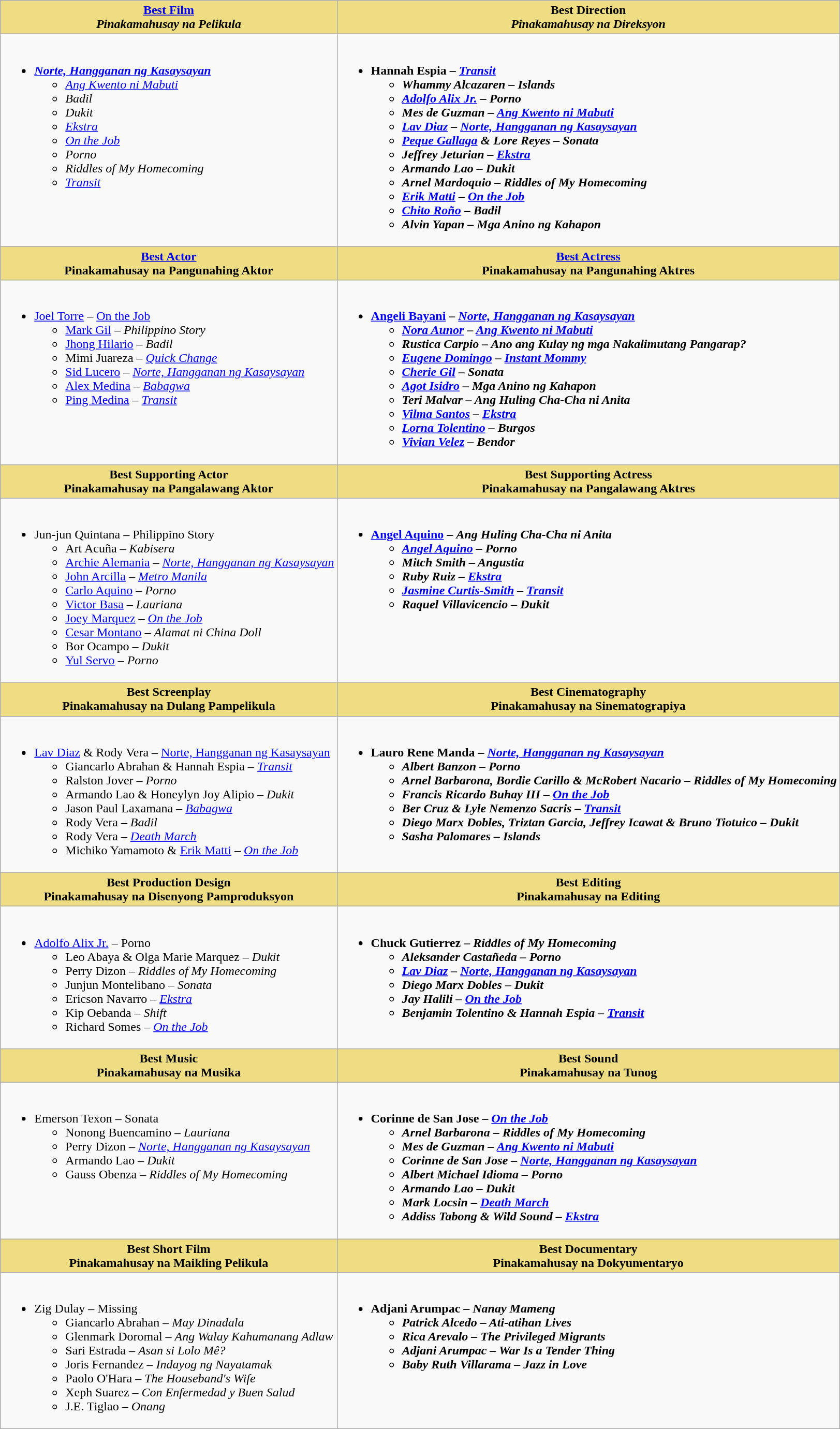<table class="wikitable">
<tr>
<th style="background:#EEDD82;" ! width:50%"><a href='#'>Best Film</a><br><em>Pinakamahusay na Pelikula</em></th>
<th style="background:#EEDD82;" ! width:50%">Best Direction<br><em>Pinakamahusay na Direksyon</em></th>
</tr>
<tr>
<td valign="top"><br><ul><li><strong><em><a href='#'>Norte, Hangganan ng Kasaysayan</a></em></strong><ul><li><em><a href='#'>Ang Kwento ni Mabuti</a></em></li><li><em>Badil</em></li><li><em>Dukit</em></li><li><em><a href='#'>Ekstra</a></em></li><li><em><a href='#'>On the Job</a></em></li><li><em>Porno</em></li><li><em>Riddles of My Homecoming</em></li><li><em><a href='#'>Transit</a></em></li></ul></li></ul></td>
<td valign="top"><br><ul><li><strong>Hannah Espia – <em><a href='#'>Transit</a><strong><em><ul><li>Whammy Alcazaren – </em>Islands<em></li><li><a href='#'>Adolfo Alix Jr.</a> – </em>Porno<em></li><li>Mes de Guzman – </em><a href='#'>Ang Kwento ni Mabuti</a><em></li><li><a href='#'>Lav Diaz</a> – </em><a href='#'>Norte, Hangganan ng Kasaysayan</a><em></li><li><a href='#'>Peque Gallaga</a> & Lore Reyes – </em>Sonata<em></li><li>Jeffrey Jeturian – </em><a href='#'>Ekstra</a><em></li><li>Armando Lao – </em>Dukit<em></li><li>Arnel Mardoquio – </em>Riddles of My Homecoming<em></li><li><a href='#'>Erik Matti</a> – </em><a href='#'>On the Job</a><em></li><li><a href='#'>Chito Roño</a> – </em>Badil<em></li><li>Alvin Yapan – </em>Mga Anino ng Kahapon<em></li></ul></li></ul></td>
</tr>
<tr>
<th style="background:#EEDD82;" ! width:50%"><a href='#'>Best Actor</a><br></em>Pinakamahusay na Pangunahing Aktor<em></th>
<th style="background:#EEDD82;" ! width:50%"><a href='#'>Best Actress</a><br></em>Pinakamahusay na Pangunahing Aktres<em></th>
</tr>
<tr>
<td valign="top"><br><ul><li></strong><a href='#'>Joel Torre</a> – </em><a href='#'>On the Job</a></em></strong><ul><li><a href='#'>Mark Gil</a> – <em>Philippino Story</em></li><li><a href='#'>Jhong Hilario</a> – <em>Badil</em></li><li>Mimi Juareza – <em><a href='#'>Quick Change</a></em></li><li><a href='#'>Sid Lucero</a> – <em><a href='#'>Norte, Hangganan ng Kasaysayan</a></em></li><li><a href='#'>Alex Medina</a> – <em><a href='#'>Babagwa</a></em></li><li><a href='#'>Ping Medina</a> – <em><a href='#'>Transit</a></em></li></ul></li></ul></td>
<td valign="top"><br><ul><li><strong><a href='#'>Angeli Bayani</a> – <em><a href='#'>Norte, Hangganan ng Kasaysayan</a><strong><em><ul><li><a href='#'>Nora Aunor</a> – </em><a href='#'>Ang Kwento ni Mabuti</a><em></li><li>Rustica Carpio – </em>Ano ang Kulay ng mga Nakalimutang Pangarap?<em></li><li><a href='#'>Eugene Domingo</a> – </em><a href='#'>Instant Mommy</a><em></li><li><a href='#'>Cherie Gil</a> – </em>Sonata<em></li><li><a href='#'>Agot Isidro</a> – </em>Mga Anino ng Kahapon<em></li><li>Teri Malvar – </em>Ang Huling Cha-Cha ni Anita<em></li><li><a href='#'>Vilma Santos</a> – </em><a href='#'>Ekstra</a><em></li><li><a href='#'>Lorna Tolentino</a> – </em>Burgos<em></li><li><a href='#'>Vivian Velez</a> – </em>Bendor<em></li></ul></li></ul></td>
</tr>
<tr>
<th style="background:#EEDD82;" ! width:50%">Best Supporting Actor<br></em>Pinakamahusay na Pangalawang Aktor<em></th>
<th style="background:#EEDD82;" ! width:50%">Best Supporting Actress<br></em>Pinakamahusay na Pangalawang Aktres<em></th>
</tr>
<tr>
<td valign="top"><br><ul><li></strong>Jun-jun Quintana – </em>Philippino Story</em></strong><ul><li>Art Acuña – <em>Kabisera</em></li><li><a href='#'>Archie Alemania</a> – <em><a href='#'>Norte, Hangganan ng Kasaysayan</a></em></li><li><a href='#'>John Arcilla</a> – <em><a href='#'>Metro Manila</a></em></li><li><a href='#'>Carlo Aquino</a> – <em>Porno</em></li><li><a href='#'>Victor Basa</a> – <em>Lauriana</em></li><li><a href='#'>Joey Marquez</a> – <em><a href='#'>On the Job</a></em></li><li><a href='#'>Cesar Montano</a> – <em>Alamat ni China Doll</em></li><li>Bor Ocampo – <em>Dukit</em></li><li><a href='#'>Yul Servo</a> – <em>Porno</em></li></ul></li></ul></td>
<td valign="top"><br><ul><li><strong><a href='#'>Angel Aquino</a> – <em>Ang Huling Cha-Cha ni Anita<strong><em><ul><li><a href='#'>Angel Aquino</a> – </em>Porno<em></li><li>Mitch Smith – </em>Angustia<em></li><li>Ruby Ruiz – </em><a href='#'>Ekstra</a><em></li><li><a href='#'>Jasmine Curtis-Smith</a> – </em><a href='#'>Transit</a><em></li><li>Raquel Villavicencio – </em>Dukit<em></li></ul></li></ul></td>
</tr>
<tr>
<th style="background:#EEDD82;" ! width:50%">Best Screenplay<br></em>Pinakamahusay na Dulang Pampelikula<em></th>
<th style="background:#EEDD82;" ! width:50%">Best Cinematography<br></em>Pinakamahusay na Sinematograpiya<em></th>
</tr>
<tr>
<td valign="top"><br><ul><li></strong><a href='#'>Lav Diaz</a> & Rody Vera – </em><a href='#'>Norte, Hangganan ng Kasaysayan</a></em></strong><ul><li>Giancarlo Abrahan & Hannah Espia – <em><a href='#'>Transit</a></em></li><li>Ralston Jover – <em>Porno</em></li><li>Armando Lao & Honeylyn Joy Alipio – <em>Dukit</em></li><li>Jason Paul Laxamana – <em><a href='#'>Babagwa</a></em></li><li>Rody Vera – <em>Badil</em></li><li>Rody Vera – <em><a href='#'>Death March</a></em></li><li>Michiko Yamamoto & <a href='#'>Erik Matti</a> – <em><a href='#'>On the Job</a></em></li></ul></li></ul></td>
<td valign="top"><br><ul><li><strong>Lauro Rene Manda – <em><a href='#'>Norte, Hangganan ng Kasaysayan</a><strong><em><ul><li>Albert Banzon – </em>Porno<em></li><li>Arnel Barbarona, Bordie Carillo & McRobert Nacario – </em>Riddles of My Homecoming<em></li><li>Francis Ricardo Buhay III – </em><a href='#'>On the Job</a><em></li><li>Ber Cruz & Lyle Nemenzo Sacris – </em><a href='#'>Transit</a><em></li><li>Diego Marx Dobles, Triztan Garcia, Jeffrey Icawat & Bruno Tiotuico – </em>Dukit<em></li><li>Sasha Palomares – </em>Islands<em></li></ul></li></ul></td>
</tr>
<tr>
<th style="background:#EEDD82;" ! width:50%">Best Production Design<br></em>Pinakamahusay na Disenyong Pamproduksyon<em></th>
<th style="background:#EEDD82;" ! width:50%">Best Editing<br></em>Pinakamahusay na Editing<em></th>
</tr>
<tr>
<td valign="top"><br><ul><li></strong><a href='#'>Adolfo Alix Jr.</a> – </em>Porno</em></strong><ul><li>Leo Abaya & Olga Marie Marquez – <em>Dukit</em></li><li>Perry Dizon – <em>Riddles of My Homecoming</em></li><li>Junjun Montelibano – <em>Sonata</em></li><li>Ericson Navarro – <em><a href='#'>Ekstra</a></em></li><li>Kip Oebanda – <em>Shift</em></li><li>Richard Somes – <em><a href='#'>On the Job</a></em></li></ul></li></ul></td>
<td valign="top"><br><ul><li><strong>Chuck Gutierrez – <em>Riddles of My Homecoming<strong><em><ul><li>Aleksander Castañeda – </em>Porno<em></li><li><a href='#'>Lav Diaz</a> – </em><a href='#'>Norte, Hangganan ng Kasaysayan</a><em></li><li>Diego Marx Dobles – </em>Dukit<em></li><li>Jay Halili – </em><a href='#'>On the Job</a><em></li><li>Benjamin Tolentino & Hannah Espia – </em><a href='#'>Transit</a><em></li></ul></li></ul></td>
</tr>
<tr>
<th style="background:#EEDD82;" ! width:50%">Best Music<br></em>Pinakamahusay na Musika<em></th>
<th style="background:#EEDD82;" ! width:50%">Best Sound<br></em>Pinakamahusay na Tunog<em></th>
</tr>
<tr>
<td valign="top"><br><ul><li></strong>Emerson Texon – </em>Sonata</em></strong><ul><li>Nonong Buencamino – <em>Lauriana</em></li><li>Perry Dizon – <em><a href='#'>Norte, Hangganan ng Kasaysayan</a></em></li><li>Armando Lao – <em>Dukit</em></li><li>Gauss Obenza – <em>Riddles of My Homecoming</em></li></ul></li></ul></td>
<td valign="top"><br><ul><li><strong>Corinne de San Jose – <em><a href='#'>On the Job</a><strong><em><ul><li>Arnel Barbarona – </em>Riddles of My Homecoming<em></li><li>Mes de Guzman – </em><a href='#'>Ang Kwento ni Mabuti</a><em></li><li>Corinne de San Jose – </em><a href='#'>Norte, Hangganan ng Kasaysayan</a><em></li><li>Albert Michael Idioma – </em>Porno<em></li><li>Armando Lao – </em>Dukit<em></li><li>Mark Locsin – </em><a href='#'>Death March</a><em></li><li>Addiss Tabong & Wild Sound – </em><a href='#'>Ekstra</a><em></li></ul></li></ul></td>
</tr>
<tr>
<th style="background:#EEDD82;" ! width:50%">Best Short Film<br></em>Pinakamahusay na Maikling Pelikula<em></th>
<th style="background:#EEDD82;" ! width:50%">Best Documentary<br></em>Pinakamahusay na Dokyumentaryo<em></th>
</tr>
<tr>
<td valign="top"><br><ul><li></strong>Zig Dulay – </em>Missing</em></strong><ul><li>Giancarlo Abrahan – <em>May Dinadala</em></li><li>Glenmark Doromal – <em>Ang Walay Kahumanang Adlaw</em></li><li>Sari Estrada – <em>Asan si Lolo Mê?</em></li><li>Joris Fernandez – <em>Indayog ng Nayatamak</em></li><li>Paolo O'Hara – <em>The Houseband's Wife</em></li><li>Xeph Suarez – <em>Con Enfermedad y Buen Salud</em></li><li>J.E. Tiglao – <em>Onang</em></li></ul></li></ul></td>
<td valign="top"><br><ul><li><strong>Adjani Arumpac – <em>Nanay Mameng<strong><em><ul><li>Patrick Alcedo – </em>Ati-atihan Lives<em></li><li>Rica Arevalo – </em>The Privileged Migrants<em></li><li>Adjani Arumpac – </em>War Is a Tender Thing<em></li><li>Baby Ruth Villarama – </em>Jazz in Love<em></li></ul></li></ul></td>
</tr>
</table>
